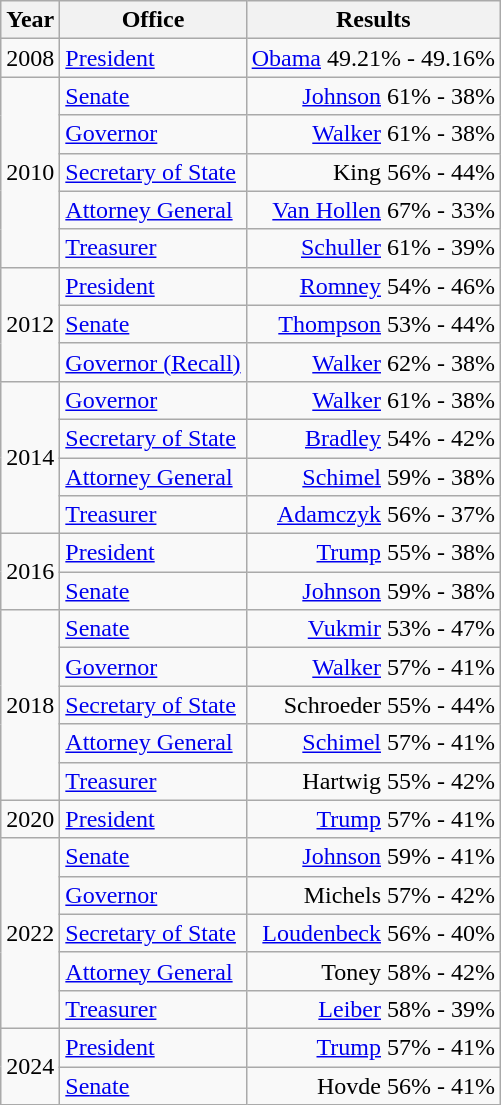<table class=wikitable>
<tr>
<th>Year</th>
<th>Office</th>
<th>Results</th>
</tr>
<tr>
<td>2008</td>
<td><a href='#'>President</a></td>
<td align="right" ><a href='#'>Obama</a> 49.21% - 49.16%</td>
</tr>
<tr>
<td rowspan=5>2010</td>
<td><a href='#'>Senate</a></td>
<td align="right" ><a href='#'>Johnson</a> 61% - 38%</td>
</tr>
<tr>
<td><a href='#'>Governor</a></td>
<td align="right" ><a href='#'>Walker</a> 61% - 38%</td>
</tr>
<tr>
<td><a href='#'>Secretary of State</a></td>
<td align="right" >King 56% - 44%</td>
</tr>
<tr>
<td><a href='#'>Attorney General</a></td>
<td align="right" ><a href='#'>Van Hollen</a> 67% - 33%</td>
</tr>
<tr>
<td><a href='#'>Treasurer</a></td>
<td align="right" ><a href='#'>Schuller</a> 61% - 39%</td>
</tr>
<tr>
<td rowspan=3>2012</td>
<td><a href='#'>President</a></td>
<td align="right" ><a href='#'>Romney</a> 54% - 46%</td>
</tr>
<tr>
<td><a href='#'>Senate</a></td>
<td align="right" ><a href='#'>Thompson</a> 53% - 44%</td>
</tr>
<tr>
<td><a href='#'>Governor (Recall)</a></td>
<td align="right" ><a href='#'>Walker</a> 62% - 38%</td>
</tr>
<tr>
<td rowspan=4>2014</td>
<td><a href='#'>Governor</a></td>
<td align="right" ><a href='#'>Walker</a> 61% - 38%</td>
</tr>
<tr>
<td><a href='#'>Secretary of State</a></td>
<td align="right" ><a href='#'>Bradley</a> 54% - 42%</td>
</tr>
<tr>
<td><a href='#'>Attorney General</a></td>
<td align="right" ><a href='#'>Schimel</a> 59% - 38%</td>
</tr>
<tr>
<td><a href='#'>Treasurer</a></td>
<td align="right" ><a href='#'>Adamczyk</a> 56% - 37%</td>
</tr>
<tr>
<td rowspan=2>2016</td>
<td><a href='#'>President</a></td>
<td align="right" ><a href='#'>Trump</a> 55% - 38%</td>
</tr>
<tr>
<td><a href='#'>Senate</a></td>
<td align="right" ><a href='#'>Johnson</a> 59% - 38%</td>
</tr>
<tr>
<td rowspan=5>2018</td>
<td><a href='#'>Senate</a></td>
<td align="right" ><a href='#'>Vukmir</a> 53% - 47%</td>
</tr>
<tr>
<td><a href='#'>Governor</a></td>
<td align="right" ><a href='#'>Walker</a> 57% - 41%</td>
</tr>
<tr>
<td><a href='#'>Secretary of State</a></td>
<td align="right" >Schroeder 55% - 44%</td>
</tr>
<tr>
<td><a href='#'>Attorney General</a></td>
<td align="right" ><a href='#'>Schimel</a> 57% - 41%</td>
</tr>
<tr>
<td><a href='#'>Treasurer</a></td>
<td align="right" >Hartwig 55% - 42%</td>
</tr>
<tr>
<td>2020</td>
<td><a href='#'>President</a></td>
<td align="right" ><a href='#'>Trump</a> 57% - 41%</td>
</tr>
<tr>
<td rowspan=5>2022</td>
<td><a href='#'>Senate</a></td>
<td align="right" ><a href='#'>Johnson</a> 59% - 41%</td>
</tr>
<tr>
<td><a href='#'>Governor</a></td>
<td align="right" >Michels 57% - 42%</td>
</tr>
<tr>
<td><a href='#'>Secretary of State</a></td>
<td align="right" ><a href='#'>Loudenbeck</a> 56% - 40%</td>
</tr>
<tr>
<td><a href='#'>Attorney General</a></td>
<td align="right" >Toney 58% - 42%</td>
</tr>
<tr>
<td><a href='#'>Treasurer</a></td>
<td align="right" ><a href='#'>Leiber</a> 58% - 39%</td>
</tr>
<tr>
<td rowspan=2>2024</td>
<td><a href='#'>President</a></td>
<td align="right" ><a href='#'>Trump</a> 57% - 41%</td>
</tr>
<tr>
<td><a href='#'>Senate</a></td>
<td align="right" >Hovde 56% - 41%</td>
</tr>
</table>
